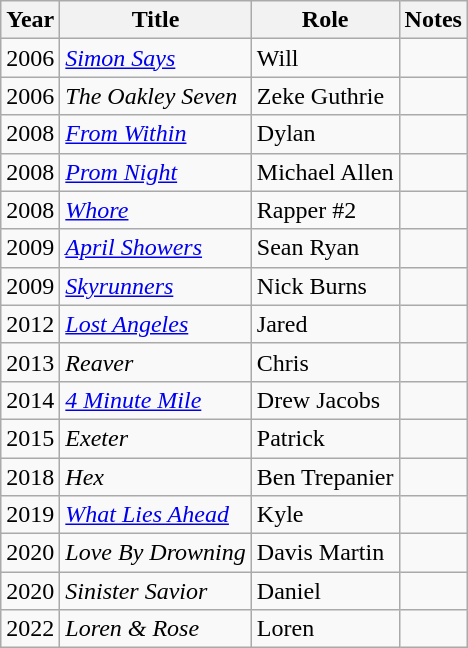<table class="wikitable sortable">
<tr>
<th>Year</th>
<th>Title</th>
<th>Role</th>
<th class="unsortable">Notes</th>
</tr>
<tr>
<td>2006</td>
<td><em><a href='#'>Simon Says</a></em></td>
<td>Will</td>
<td></td>
</tr>
<tr>
<td>2006</td>
<td><em>The Oakley Seven</em></td>
<td>Zeke Guthrie</td>
<td></td>
</tr>
<tr>
<td>2008</td>
<td><em><a href='#'>From Within</a></em></td>
<td>Dylan</td>
<td></td>
</tr>
<tr>
<td>2008</td>
<td><em><a href='#'>Prom Night</a></em></td>
<td>Michael Allen</td>
<td></td>
</tr>
<tr>
<td>2008</td>
<td><em><a href='#'>Whore</a></em></td>
<td>Rapper #2</td>
<td></td>
</tr>
<tr>
<td>2009</td>
<td><em><a href='#'>April Showers</a></em></td>
<td>Sean Ryan</td>
<td></td>
</tr>
<tr>
<td>2009</td>
<td><em><a href='#'>Skyrunners</a></em></td>
<td>Nick Burns</td>
<td></td>
</tr>
<tr>
<td>2012</td>
<td><em><a href='#'>Lost Angeles</a></em></td>
<td>Jared</td>
<td></td>
</tr>
<tr>
<td>2013</td>
<td><em>Reaver</em></td>
<td>Chris</td>
<td></td>
</tr>
<tr>
<td>2014</td>
<td><em><a href='#'>4 Minute Mile</a></em></td>
<td>Drew Jacobs</td>
<td></td>
</tr>
<tr>
<td>2015</td>
<td><em>Exeter</em></td>
<td>Patrick</td>
<td></td>
</tr>
<tr>
<td>2018</td>
<td><em>Hex</em></td>
<td>Ben Trepanier</td>
<td></td>
</tr>
<tr>
<td>2019</td>
<td><em><a href='#'>What Lies Ahead</a></em></td>
<td>Kyle</td>
<td></td>
</tr>
<tr>
<td>2020</td>
<td><em>Love By Drowning</em></td>
<td>Davis Martin</td>
<td></td>
</tr>
<tr>
<td>2020</td>
<td><em>Sinister Savior</em></td>
<td>Daniel</td>
<td></td>
</tr>
<tr>
<td>2022</td>
<td><em>Loren & Rose</em></td>
<td>Loren</td>
<td></td>
</tr>
</table>
